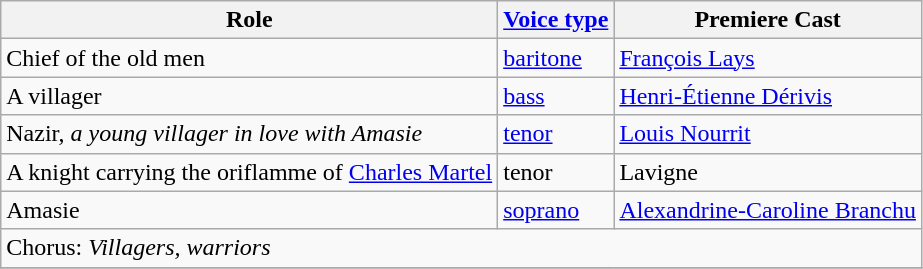<table class="wikitable">
<tr>
<th>Role</th>
<th><a href='#'>Voice type</a></th>
<th>Premiere Cast</th>
</tr>
<tr>
<td>Chief of the old men</td>
<td><a href='#'>baritone</a></td>
<td><a href='#'>François Lays</a></td>
</tr>
<tr>
<td>A villager</td>
<td><a href='#'>bass</a></td>
<td><a href='#'>Henri-Étienne Dérivis</a></td>
</tr>
<tr>
<td>Nazir, <em>a young villager in love with Amasie</em></td>
<td><a href='#'>tenor</a></td>
<td><a href='#'>Louis Nourrit</a></td>
</tr>
<tr>
<td>A knight carrying the oriflamme of <a href='#'>Charles Martel</a></td>
<td>tenor</td>
<td>Lavigne</td>
</tr>
<tr>
<td>Amasie</td>
<td><a href='#'>soprano</a></td>
<td><a href='#'>Alexandrine-Caroline Branchu</a></td>
</tr>
<tr>
<td colspan="3">Chorus: <em>Villagers, warriors</em></td>
</tr>
<tr>
</tr>
</table>
